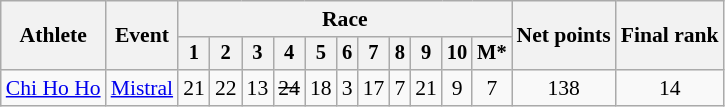<table class="wikitable" style="font-size:90%">
<tr>
<th rowspan=2>Athlete</th>
<th rowspan=2>Event</th>
<th colspan=11>Race</th>
<th rowspan=2>Net points</th>
<th rowspan=2>Final rank</th>
</tr>
<tr style="font-size:95%">
<th>1</th>
<th>2</th>
<th>3</th>
<th>4</th>
<th>5</th>
<th>6</th>
<th>7</th>
<th>8</th>
<th>9</th>
<th>10</th>
<th>M*</th>
</tr>
<tr align=center>
<td align=left><a href='#'>Chi Ho Ho</a></td>
<td align=left><a href='#'>Mistral</a></td>
<td>21</td>
<td>22</td>
<td>13</td>
<td><s>24</s></td>
<td>18</td>
<td>3</td>
<td>17</td>
<td>7</td>
<td>21</td>
<td>9</td>
<td>7</td>
<td>138</td>
<td>14</td>
</tr>
</table>
